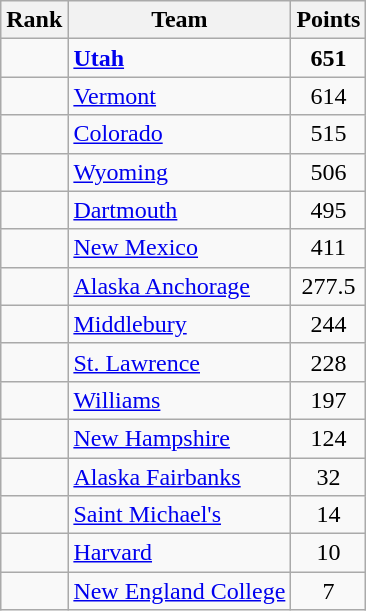<table class="wikitable sortable" style="text-align:center">
<tr>
<th>Rank</th>
<th>Team</th>
<th>Points</th>
</tr>
<tr>
<td></td>
<td align=left><strong><a href='#'>Utah</a></strong></td>
<td><strong>651</strong></td>
</tr>
<tr>
<td></td>
<td align=left><a href='#'>Vermont</a></td>
<td>614</td>
</tr>
<tr>
<td></td>
<td align=left><a href='#'>Colorado</a></td>
<td>515</td>
</tr>
<tr>
<td></td>
<td align=left><a href='#'>Wyoming</a></td>
<td>506</td>
</tr>
<tr>
<td></td>
<td align=left><a href='#'>Dartmouth</a></td>
<td>495</td>
</tr>
<tr>
<td></td>
<td align=left><a href='#'>New Mexico</a></td>
<td>411</td>
</tr>
<tr>
<td></td>
<td align=left><a href='#'>Alaska Anchorage</a></td>
<td>277.5</td>
</tr>
<tr>
<td></td>
<td align=left><a href='#'>Middlebury</a></td>
<td>244</td>
</tr>
<tr>
<td></td>
<td align=left><a href='#'>St. Lawrence</a></td>
<td>228</td>
</tr>
<tr>
<td></td>
<td align=left><a href='#'>Williams</a></td>
<td>197</td>
</tr>
<tr>
<td></td>
<td align=left><a href='#'>New Hampshire</a></td>
<td>124</td>
</tr>
<tr>
<td></td>
<td align=left><a href='#'>Alaska Fairbanks</a></td>
<td>32</td>
</tr>
<tr>
<td></td>
<td align=left><a href='#'>Saint Michael's</a></td>
<td>14</td>
</tr>
<tr>
<td></td>
<td align=left><a href='#'>Harvard</a></td>
<td>10</td>
</tr>
<tr>
<td></td>
<td align=left><a href='#'>New England College</a></td>
<td>7</td>
</tr>
</table>
